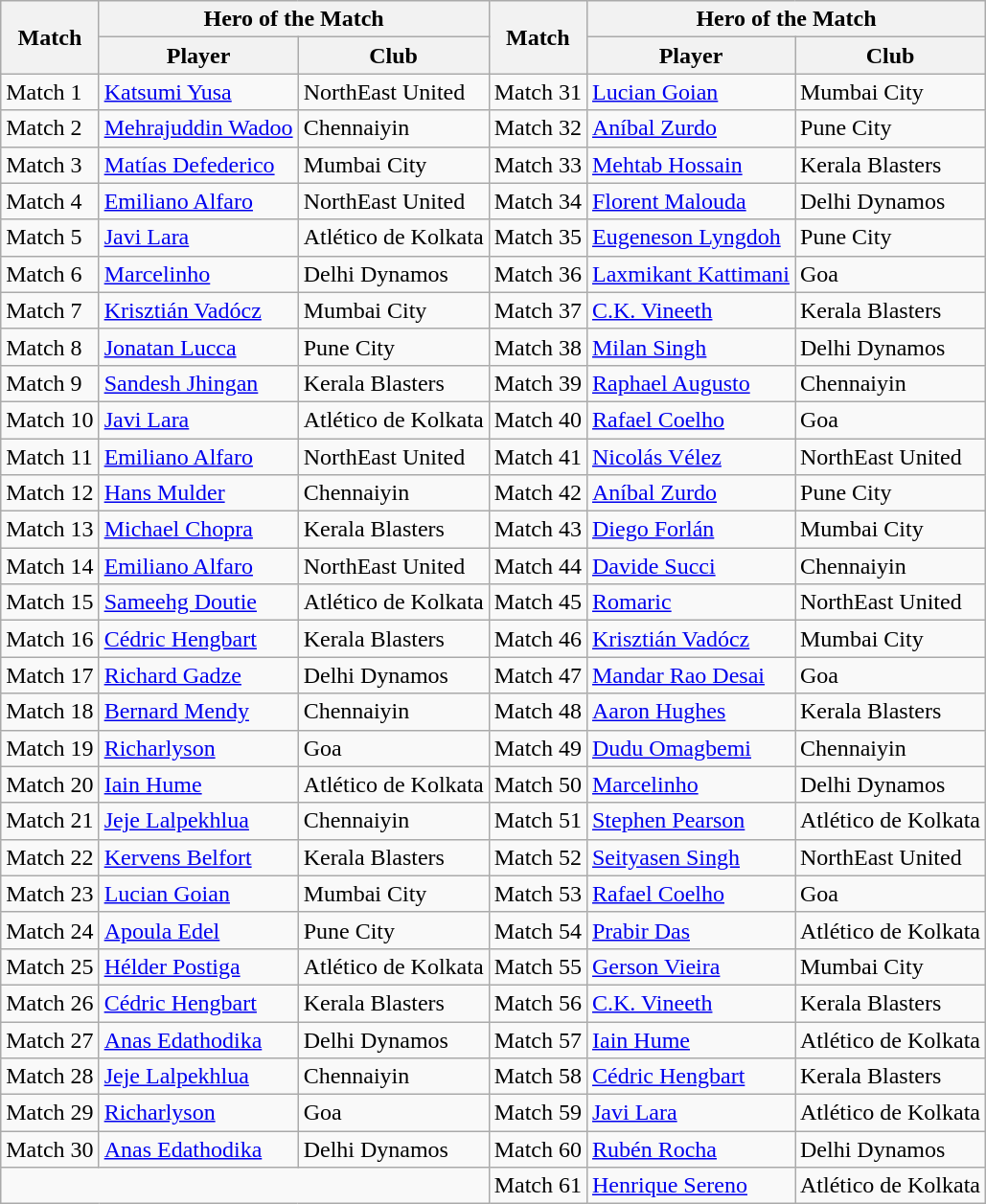<table class="wikitable">
<tr>
<th rowspan="2">Match</th>
<th colspan="2">Hero of the Match</th>
<th rowspan="2">Match</th>
<th colspan="2">Hero of the Match</th>
</tr>
<tr>
<th>Player</th>
<th>Club</th>
<th>Player</th>
<th>Club</th>
</tr>
<tr>
<td>Match 1</td>
<td> <a href='#'>Katsumi Yusa</a></td>
<td>NorthEast United</td>
<td>Match 31</td>
<td> <a href='#'>Lucian Goian</a></td>
<td>Mumbai City</td>
</tr>
<tr>
<td>Match 2</td>
<td> <a href='#'>Mehrajuddin Wadoo</a></td>
<td>Chennaiyin</td>
<td>Match 32</td>
<td> <a href='#'>Aníbal Zurdo</a></td>
<td>Pune City</td>
</tr>
<tr>
<td>Match 3</td>
<td> <a href='#'>Matías Defederico</a></td>
<td>Mumbai City</td>
<td>Match 33</td>
<td> <a href='#'>Mehtab Hossain</a></td>
<td>Kerala Blasters</td>
</tr>
<tr>
<td>Match 4</td>
<td> <a href='#'>Emiliano Alfaro</a></td>
<td>NorthEast United</td>
<td>Match 34</td>
<td> <a href='#'>Florent Malouda</a></td>
<td>Delhi Dynamos</td>
</tr>
<tr>
<td>Match 5</td>
<td> <a href='#'>Javi Lara</a></td>
<td>Atlético de Kolkata</td>
<td>Match 35</td>
<td> <a href='#'>Eugeneson Lyngdoh</a></td>
<td>Pune City</td>
</tr>
<tr>
<td>Match 6</td>
<td> <a href='#'>Marcelinho</a></td>
<td>Delhi Dynamos</td>
<td>Match 36</td>
<td> <a href='#'>Laxmikant Kattimani</a></td>
<td>Goa</td>
</tr>
<tr>
<td>Match 7</td>
<td> <a href='#'>Krisztián Vadócz</a></td>
<td>Mumbai City</td>
<td>Match 37</td>
<td> <a href='#'>C.K. Vineeth</a></td>
<td>Kerala Blasters</td>
</tr>
<tr>
<td>Match 8</td>
<td> <a href='#'>Jonatan Lucca</a></td>
<td>Pune City</td>
<td>Match 38</td>
<td> <a href='#'>Milan Singh</a></td>
<td>Delhi Dynamos</td>
</tr>
<tr>
<td>Match 9</td>
<td> <a href='#'>Sandesh Jhingan</a></td>
<td>Kerala Blasters</td>
<td>Match 39</td>
<td> <a href='#'>Raphael Augusto</a></td>
<td>Chennaiyin</td>
</tr>
<tr>
<td>Match 10</td>
<td> <a href='#'>Javi Lara</a></td>
<td>Atlético de Kolkata</td>
<td>Match 40</td>
<td> <a href='#'>Rafael Coelho</a></td>
<td>Goa</td>
</tr>
<tr>
<td>Match 11</td>
<td> <a href='#'>Emiliano Alfaro</a></td>
<td>NorthEast United</td>
<td>Match 41</td>
<td> <a href='#'>Nicolás Vélez</a></td>
<td>NorthEast United</td>
</tr>
<tr>
<td>Match 12</td>
<td> <a href='#'>Hans Mulder</a></td>
<td>Chennaiyin</td>
<td>Match 42</td>
<td> <a href='#'>Aníbal Zurdo</a></td>
<td>Pune City</td>
</tr>
<tr>
<td>Match 13</td>
<td> <a href='#'>Michael Chopra</a></td>
<td>Kerala Blasters</td>
<td>Match 43</td>
<td> <a href='#'>Diego Forlán</a></td>
<td>Mumbai City</td>
</tr>
<tr>
<td>Match 14</td>
<td> <a href='#'>Emiliano Alfaro</a></td>
<td>NorthEast United</td>
<td>Match 44</td>
<td> <a href='#'>Davide Succi</a></td>
<td>Chennaiyin</td>
</tr>
<tr>
<td>Match 15</td>
<td> <a href='#'>Sameehg Doutie</a></td>
<td>Atlético de Kolkata</td>
<td>Match 45</td>
<td> <a href='#'>Romaric</a></td>
<td>NorthEast United</td>
</tr>
<tr>
<td>Match 16</td>
<td> <a href='#'>Cédric Hengbart</a></td>
<td>Kerala Blasters</td>
<td>Match 46</td>
<td> <a href='#'>Krisztián Vadócz</a></td>
<td>Mumbai City</td>
</tr>
<tr>
<td>Match 17</td>
<td> <a href='#'>Richard Gadze</a></td>
<td>Delhi Dynamos</td>
<td>Match 47</td>
<td> <a href='#'>Mandar Rao Desai</a></td>
<td>Goa</td>
</tr>
<tr>
<td>Match 18</td>
<td> <a href='#'>Bernard Mendy</a></td>
<td>Chennaiyin</td>
<td>Match 48</td>
<td> <a href='#'>Aaron Hughes</a></td>
<td>Kerala Blasters</td>
</tr>
<tr>
<td>Match 19</td>
<td> <a href='#'>Richarlyson</a></td>
<td>Goa</td>
<td>Match 49</td>
<td> <a href='#'>Dudu Omagbemi</a></td>
<td>Chennaiyin</td>
</tr>
<tr>
<td>Match 20</td>
<td> <a href='#'>Iain Hume</a></td>
<td>Atlético de Kolkata</td>
<td>Match 50</td>
<td> <a href='#'>Marcelinho</a></td>
<td>Delhi Dynamos</td>
</tr>
<tr>
<td>Match 21</td>
<td> <a href='#'>Jeje Lalpekhlua</a></td>
<td>Chennaiyin</td>
<td>Match 51</td>
<td> <a href='#'>Stephen Pearson</a></td>
<td>Atlético de Kolkata</td>
</tr>
<tr>
<td>Match 22</td>
<td> <a href='#'>Kervens Belfort</a></td>
<td>Kerala Blasters</td>
<td>Match 52</td>
<td> <a href='#'>Seityasen Singh</a></td>
<td>NorthEast United</td>
</tr>
<tr>
<td>Match 23</td>
<td> <a href='#'>Lucian Goian</a></td>
<td>Mumbai City</td>
<td>Match 53</td>
<td> <a href='#'>Rafael Coelho</a></td>
<td>Goa</td>
</tr>
<tr>
<td>Match 24</td>
<td> <a href='#'>Apoula Edel</a></td>
<td>Pune City</td>
<td>Match 54</td>
<td> <a href='#'>Prabir Das</a></td>
<td>Atlético de Kolkata</td>
</tr>
<tr>
<td>Match 25</td>
<td> <a href='#'>Hélder Postiga</a></td>
<td>Atlético de Kolkata</td>
<td>Match 55</td>
<td> <a href='#'>Gerson Vieira</a></td>
<td>Mumbai City</td>
</tr>
<tr>
<td>Match 26</td>
<td> <a href='#'>Cédric Hengbart</a></td>
<td>Kerala Blasters</td>
<td>Match 56</td>
<td> <a href='#'>C.K. Vineeth</a></td>
<td>Kerala Blasters</td>
</tr>
<tr>
<td>Match 27</td>
<td> <a href='#'>Anas Edathodika</a></td>
<td>Delhi Dynamos</td>
<td>Match 57</td>
<td> <a href='#'>Iain Hume</a></td>
<td>Atlético de Kolkata</td>
</tr>
<tr>
<td>Match 28</td>
<td> <a href='#'>Jeje Lalpekhlua</a></td>
<td>Chennaiyin</td>
<td>Match 58</td>
<td> <a href='#'>Cédric Hengbart</a></td>
<td>Kerala Blasters</td>
</tr>
<tr>
<td>Match 29</td>
<td> <a href='#'>Richarlyson</a></td>
<td>Goa</td>
<td>Match 59</td>
<td> <a href='#'>Javi Lara</a></td>
<td>Atlético de Kolkata</td>
</tr>
<tr>
<td>Match 30</td>
<td> <a href='#'>Anas Edathodika</a></td>
<td>Delhi Dynamos</td>
<td>Match 60</td>
<td> <a href='#'>Rubén Rocha</a></td>
<td>Delhi Dynamos</td>
</tr>
<tr>
<td colspan=3></td>
<td>Match 61</td>
<td> <a href='#'>Henrique Sereno</a></td>
<td>Atlético de Kolkata</td>
</tr>
</table>
